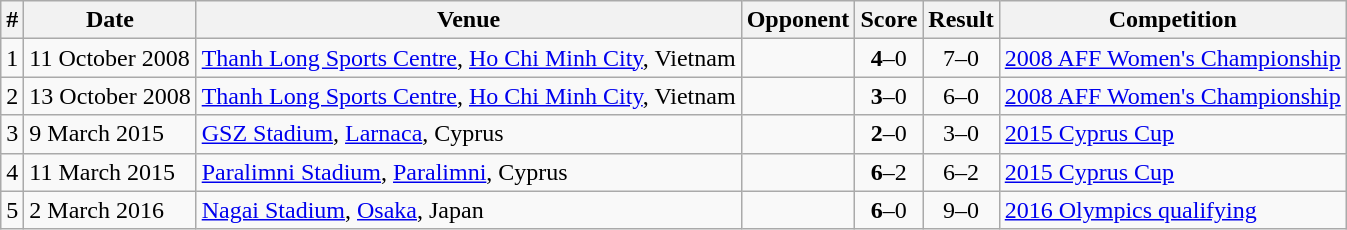<table class="wikitable" style=font-size:100%>
<tr>
<th>#</th>
<th>Date</th>
<th>Venue</th>
<th>Opponent</th>
<th>Score</th>
<th>Result</th>
<th>Competition</th>
</tr>
<tr>
<td>1</td>
<td>11 October 2008</td>
<td><a href='#'>Thanh Long Sports Centre</a>, <a href='#'>Ho Chi Minh City</a>, Vietnam</td>
<td></td>
<td align=center><strong>4</strong>–0</td>
<td align=center>7–0</td>
<td><a href='#'>2008 AFF Women's Championship</a></td>
</tr>
<tr>
<td>2</td>
<td>13 October 2008</td>
<td><a href='#'>Thanh Long Sports Centre</a>, <a href='#'>Ho Chi Minh City</a>, Vietnam</td>
<td></td>
<td align=center><strong>3</strong>–0</td>
<td align=center>6–0</td>
<td><a href='#'>2008 AFF Women's Championship</a></td>
</tr>
<tr>
<td>3</td>
<td>9 March 2015</td>
<td><a href='#'>GSZ Stadium</a>, <a href='#'>Larnaca</a>, Cyprus</td>
<td></td>
<td align=center><strong>2</strong>–0</td>
<td align=center>3–0</td>
<td><a href='#'>2015 Cyprus Cup</a></td>
</tr>
<tr>
<td>4</td>
<td>11 March 2015</td>
<td><a href='#'>Paralimni Stadium</a>, <a href='#'>Paralimni</a>, Cyprus</td>
<td></td>
<td align=center><strong>6</strong>–2</td>
<td align=center>6–2</td>
<td><a href='#'>2015 Cyprus Cup</a></td>
</tr>
<tr>
<td>5</td>
<td>2 March 2016</td>
<td><a href='#'>Nagai Stadium</a>, <a href='#'>Osaka</a>, Japan</td>
<td></td>
<td align=center><strong>6</strong>–0</td>
<td align=center>9–0</td>
<td><a href='#'>2016 Olympics qualifying</a></td>
</tr>
</table>
